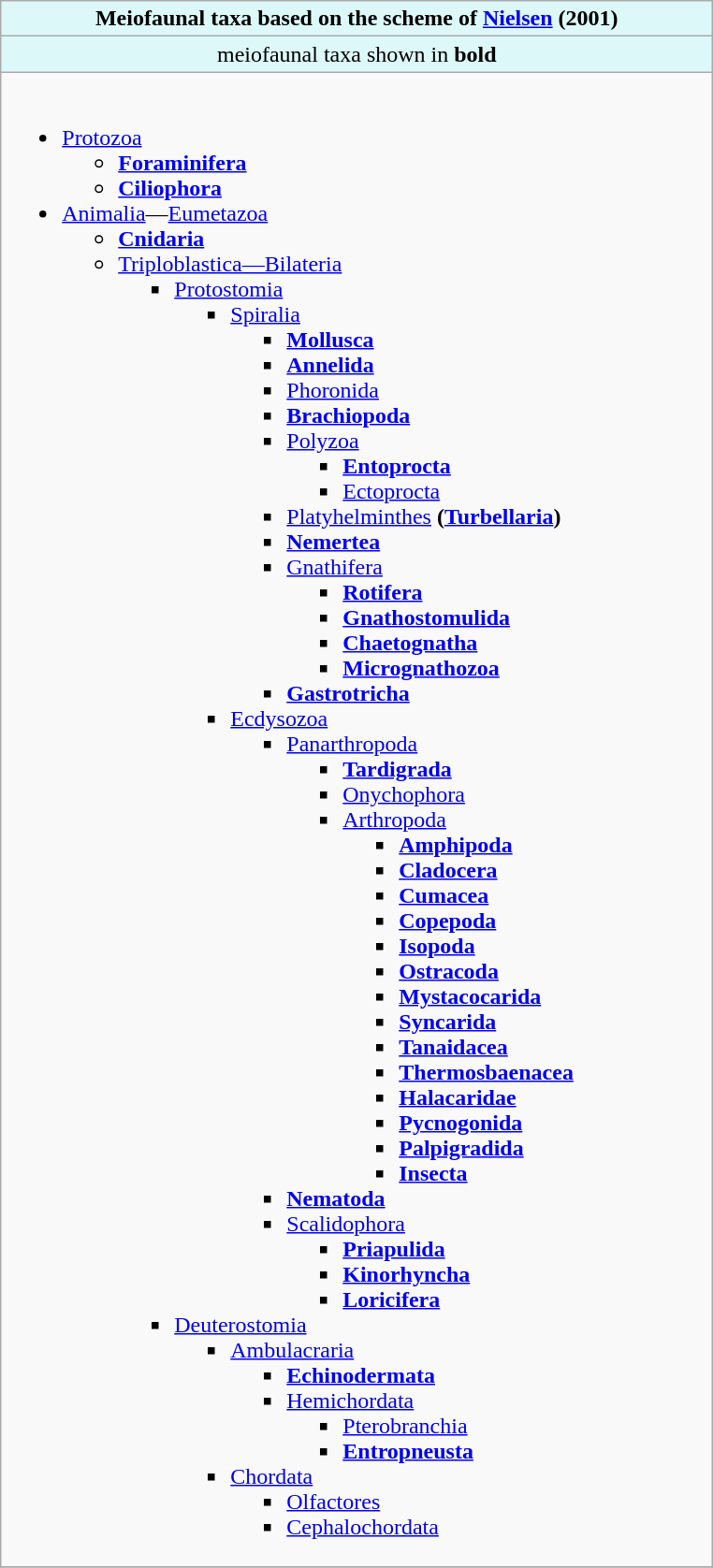<table class="wikitable mw-collapsible autocollapse">
<tr>
<th width=500px align=center style=background:#ddf8f8>Meiofaunal taxa based on the scheme of <a href='#'>Nielsen</a> (2001)</th>
</tr>
<tr>
<td align=center style=background:#ddf8f8>meiofaunal taxa shown in <strong>bold</strong></td>
</tr>
<tr>
<td><br><ul><li><a href='#'>Protozoa</a><ul><li><strong><a href='#'>Foraminifera</a></strong></li><li><strong><a href='#'>Ciliophora</a></strong></li></ul></li><li><a href='#'>Animalia</a>—<a href='#'>Eumetazoa</a><ul><li><strong><a href='#'>Cnidaria</a></strong></li><li><a href='#'>Triploblastica—Bilateria</a><ul><li><a href='#'>Protostomia</a><ul><li><a href='#'>Spiralia</a><ul><li><strong><a href='#'>Mollusca</a></strong></li><li><strong><a href='#'>Annelida</a></strong></li><li><a href='#'>Phoronida</a></li><li><strong><a href='#'>Brachiopoda</a></strong></li><li><a href='#'>Polyzoa</a><ul><li><strong><a href='#'>Entoprocta</a></strong></li><li><a href='#'>Ectoprocta</a></li></ul></li><li><a href='#'>Platyhelminthes</a> <strong>(<a href='#'>Turbellaria</a>)</strong></li><li><strong><a href='#'>Nemertea</a></strong></li><li><a href='#'>Gnathifera</a><ul><li><strong><a href='#'>Rotifera</a></strong></li><li><strong><a href='#'>Gnathostomulida</a></strong></li><li><strong><a href='#'>Chaetognatha</a></strong></li><li><strong><a href='#'>Micrognathozoa</a></strong></li></ul></li><li><strong><a href='#'>Gastrotricha</a></strong></li></ul></li><li><a href='#'>Ecdysozoa</a><ul><li><a href='#'>Panarthropoda</a><ul><li><strong><a href='#'>Tardigrada</a></strong></li><li><a href='#'>Onychophora</a></li><li><a href='#'>Arthropoda</a><ul><li><strong><a href='#'>Amphipoda</a></strong></li><li><strong><a href='#'>Cladocera</a></strong></li><li><strong><a href='#'>Cumacea</a></strong></li><li><strong><a href='#'>Copepoda</a></strong></li><li><strong><a href='#'>Isopoda</a></strong></li><li><strong><a href='#'>Ostracoda</a></strong></li><li><strong><a href='#'>Mystacocarida</a></strong></li><li><strong><a href='#'>Syncarida</a></strong></li><li><strong><a href='#'>Tanaidacea</a></strong></li><li><strong><a href='#'>Thermosbaenacea</a></strong></li><li><strong><a href='#'>Halacaridae</a></strong></li><li><strong><a href='#'>Pycnogonida</a></strong></li><li><strong><a href='#'>Palpigradida</a></strong></li><li><strong><a href='#'>Insecta</a></strong></li></ul></li></ul></li><li><strong><a href='#'>Nematoda</a></strong></li><li><a href='#'>Scalidophora</a><ul><li><strong><a href='#'>Priapulida</a></strong></li><li><strong><a href='#'>Kinorhyncha</a></strong></li><li><strong><a href='#'>Loricifera</a></strong></li></ul></li></ul></li></ul></li><li><a href='#'>Deuterostomia</a><ul><li><a href='#'>Ambulacraria</a><ul><li><strong><a href='#'>Echinodermata</a></strong></li><li><a href='#'>Hemichordata</a><ul><li><a href='#'>Pterobranchia</a></li><li><strong><a href='#'>Entropneusta</a></strong></li></ul></li></ul></li><li><a href='#'>Chordata</a><ul><li><a href='#'>Olfactores</a></li><li><a href='#'>Cephalochordata</a></li></ul></li></ul></li></ul></li></ul></li></ul></td>
</tr>
<tr>
</tr>
</table>
